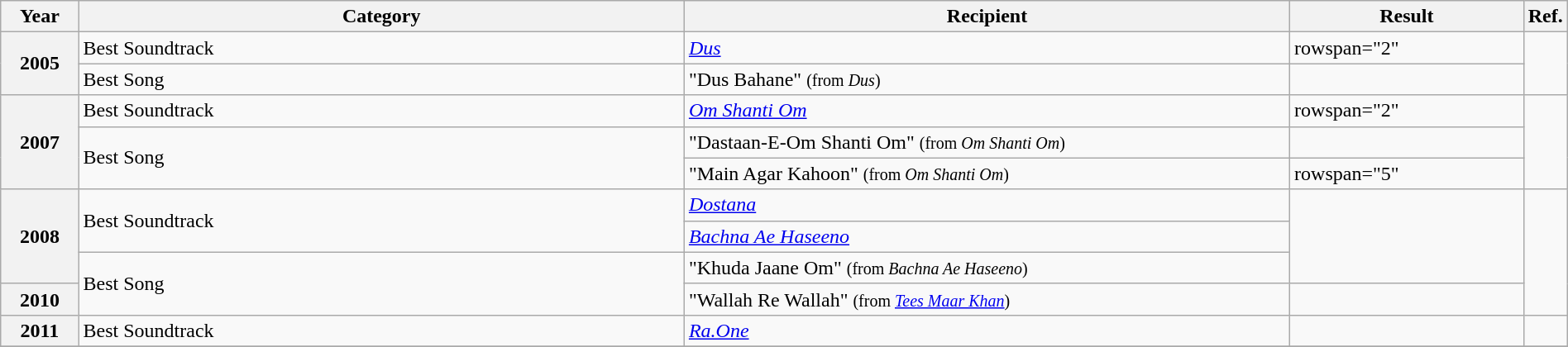<table class="wikitable plainrowheaders" width="100%" "textcolor:#000;">
<tr>
<th scope="col" width=5%>Year</th>
<th scope="col" width=39%>Category</th>
<th scope="col" width=39%>Recipient</th>
<th scope="col" width=15%>Result</th>
<th scope="col" width=2%>Ref.</th>
</tr>
<tr>
<th scope="row" rowspan="2">2005</th>
<td>Best Soundtrack</td>
<td><em><a href='#'>Dus</a></em></td>
<td>rowspan="2" </td>
<td rowspan="2"></td>
</tr>
<tr>
<td>Best Song</td>
<td>"Dus Bahane" <small>(from <em>Dus</em>)</small></td>
</tr>
<tr>
<th scope="row" rowspan="3">2007</th>
<td>Best Soundtrack</td>
<td><em><a href='#'>Om Shanti Om</a></em></td>
<td>rowspan="2" </td>
<td rowspan="3"></td>
</tr>
<tr>
<td rowspan="2">Best Song</td>
<td>"Dastaan-E-Om Shanti Om" <small>(from <em>Om Shanti Om</em>)</small></td>
</tr>
<tr>
<td>"Main Agar Kahoon" <small>(from <em>Om Shanti Om</em>)</small></td>
<td>rowspan="5" </td>
</tr>
<tr>
<th scope="row" rowspan="3">2008</th>
<td rowspan="2">Best Soundtrack</td>
<td><em><a href='#'>Dostana</a></em></td>
<td rowspan="3"></td>
</tr>
<tr>
<td><em><a href='#'>Bachna Ae Haseeno</a></em></td>
</tr>
<tr>
<td rowspan="2">Best Song</td>
<td>"Khuda Jaane Om" <small>(from <em>Bachna Ae Haseeno</em>)</small></td>
</tr>
<tr>
<th scope="row">2010</th>
<td>"Wallah Re Wallah" <small>(from <em><a href='#'>Tees Maar Khan</a></em>)</small></td>
<td></td>
</tr>
<tr>
<th scope="row">2011</th>
<td>Best Soundtrack</td>
<td><em><a href='#'>Ra.One</a></em></td>
<td></td>
<td></td>
</tr>
<tr>
</tr>
</table>
